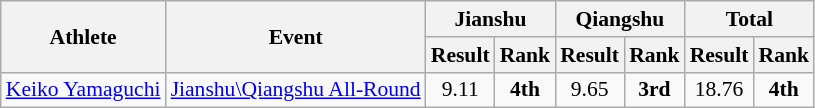<table class=wikitable style="font-size:90%">
<tr>
<th rowspan="2">Athlete</th>
<th rowspan="2">Event</th>
<th colspan="2">Jianshu</th>
<th colspan="2">Qiangshu</th>
<th colspan="2">Total</th>
</tr>
<tr>
<th>Result</th>
<th>Rank</th>
<th>Result</th>
<th>Rank</th>
<th>Result</th>
<th>Rank</th>
</tr>
<tr>
<td><a href='#'>Keiko Yamaguchi</a></td>
<td><a href='#'>Jianshu\Qiangshu All-Round</a></td>
<td align=center>9.11</td>
<td align=center><strong>4th</strong></td>
<td align=center>9.65</td>
<td align=center><strong>3rd</strong></td>
<td align=center>18.76</td>
<td align=center><strong>4th</strong></td>
</tr>
</table>
